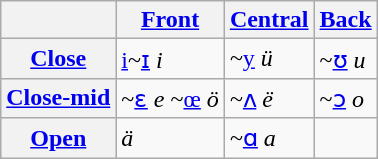<table class="wikitable">
<tr>
<th></th>
<th><a href='#'>Front</a></th>
<th><a href='#'>Central</a></th>
<th><a href='#'>Back</a></th>
</tr>
<tr>
<th><a href='#'>Close</a></th>
<td><a href='#'>i</a>~<a href='#'>ɪ</a> <em>i</em></td>
<td>~<a href='#'>y</a> <em>ü</em></td>
<td>~<a href='#'>ʊ</a> <em>u</em></td>
</tr>
<tr>
<th><a href='#'>Close-mid</a></th>
<td>~<a href='#'>ɛ</a> <em>e</em>    ~<a href='#'>œ</a> <em>ö</em></td>
<td>~<a href='#'>ʌ</a> <em>ë</em></td>
<td>~<a href='#'>ɔ</a> <em>o</em></td>
</tr>
<tr>
<th><a href='#'>Open</a></th>
<td> <em>ä</em></td>
<td>~<a href='#'>ɑ</a> <em>a</em></td>
<td></td>
</tr>
</table>
